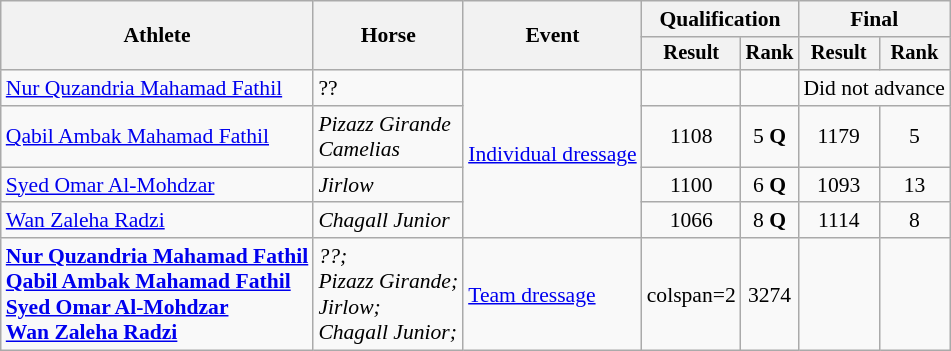<table class="wikitable" style="font-size:90%">
<tr>
<th rowspan=2>Athlete</th>
<th rowspan=2>Horse</th>
<th rowspan=2>Event</th>
<th colspan=2>Qualification</th>
<th colspan=2>Final</th>
</tr>
<tr style="font-size:95%">
<th>Result</th>
<th>Rank</th>
<th>Result</th>
<th>Rank</th>
</tr>
<tr align=center>
<td align=left><a href='#'>Nur Quzandria Mahamad Fathil</a></td>
<td align=left>??</td>
<td align=left rowspan=4><a href='#'>Individual dressage</a></td>
<td></td>
<td></td>
<td colspan=2>Did not advance</td>
</tr>
<tr align=center>
<td align=left><a href='#'>Qabil Ambak Mahamad Fathil</a></td>
<td align=left><em>Pizazz Girande</em><br><em>Camelias</em></td>
<td>1108</td>
<td>5 <strong>Q</strong></td>
<td>1179</td>
<td>5</td>
</tr>
<tr align=center>
<td align=left><a href='#'>Syed Omar Al-Mohdzar</a></td>
<td align=left><em>Jirlow</em></td>
<td>1100</td>
<td>6 <strong>Q</strong></td>
<td>1093</td>
<td>13</td>
</tr>
<tr align=center>
<td align=left><a href='#'>Wan Zaleha Radzi</a></td>
<td align=left><em>Chagall Junior</em></td>
<td>1066</td>
<td>8 <strong>Q</strong></td>
<td>1114</td>
<td>8</td>
</tr>
<tr align=center>
<td align=left><strong><a href='#'>Nur Quzandria Mahamad Fathil</a><br><a href='#'>Qabil Ambak Mahamad Fathil</a><br><a href='#'>Syed Omar Al-Mohdzar</a><br><a href='#'>Wan Zaleha Radzi</a></strong></td>
<td align=left><em>??;<br>Pizazz Girande;<br>Jirlow;<br>Chagall Junior;</em></td>
<td align=left><a href='#'>Team dressage</a></td>
<td>colspan=2 </td>
<td>3274</td>
<td></td>
</tr>
</table>
